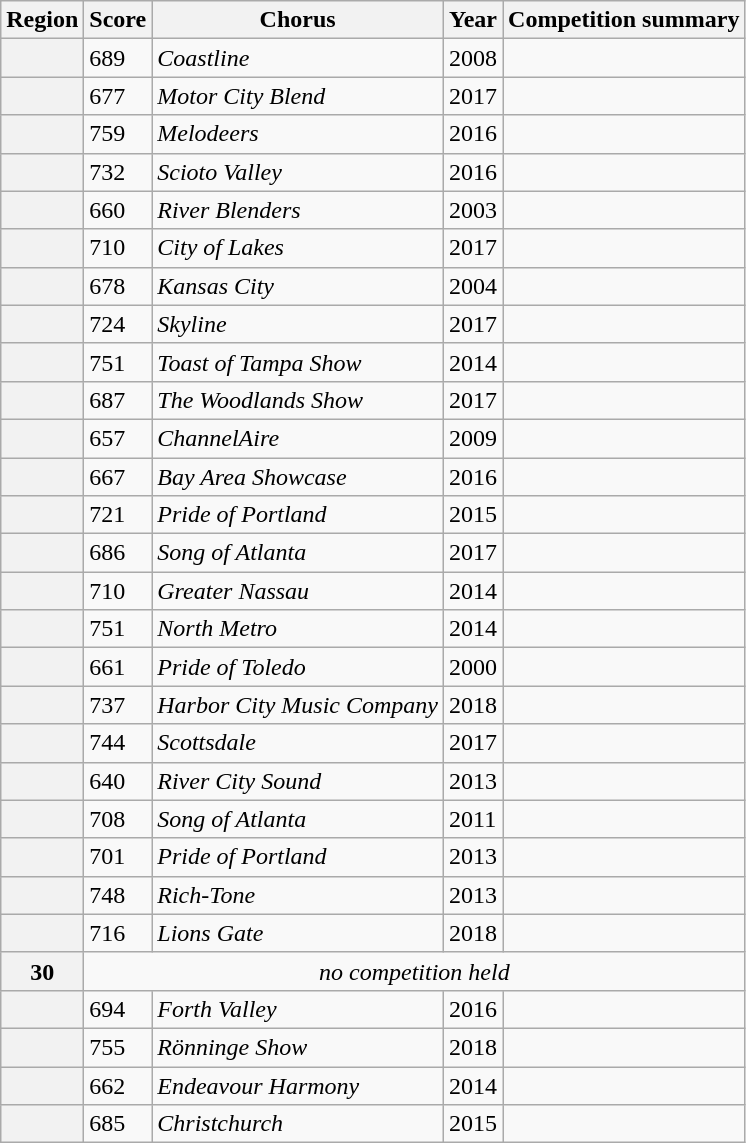<table class="wikitable sortable sticky-header">
<tr>
<th scope="col">Region</th>
<th scope="col">Score</th>
<th scope="col">Chorus</th>
<th scope="col">Year</th>
<th scope="col" class="unsortable">Competition summary</th>
</tr>
<tr>
<th scope="row"></th>
<td>689</td>
<td><em>Coastline</em></td>
<td>2008</td>
<td></td>
</tr>
<tr>
<th scope="row"></th>
<td>677</td>
<td><em>Motor City Blend</em></td>
<td>2017</td>
<td></td>
</tr>
<tr>
<th scope="row"></th>
<td>759</td>
<td><em>Melodeers</em></td>
<td>2016</td>
<td></td>
</tr>
<tr>
<th scope="row"></th>
<td>732</td>
<td><em>Scioto Valley</em></td>
<td>2016</td>
<td></td>
</tr>
<tr>
<th scope="row"></th>
<td>660</td>
<td><em>River Blenders</em></td>
<td>2003</td>
<td></td>
</tr>
<tr>
<th scope="row"></th>
<td>710</td>
<td><em>City of Lakes</em></td>
<td>2017</td>
<td></td>
</tr>
<tr>
<th scope="row"></th>
<td>678</td>
<td><em>Kansas City</em></td>
<td>2004</td>
<td></td>
</tr>
<tr>
<th scope="row"></th>
<td>724</td>
<td><em>Skyline</em></td>
<td>2017</td>
<td></td>
</tr>
<tr>
<th scope="row"></th>
<td>751</td>
<td><em>Toast of Tampa Show</em></td>
<td>2014</td>
<td></td>
</tr>
<tr>
<th scope="row"></th>
<td>687</td>
<td><em>The Woodlands Show</em></td>
<td>2017</td>
<td></td>
</tr>
<tr>
<th scope="row"></th>
<td>657</td>
<td><em>ChannelAire</em></td>
<td>2009</td>
<td></td>
</tr>
<tr>
<th scope="row"></th>
<td>667</td>
<td><em>Bay Area Showcase</em></td>
<td>2016</td>
<td></td>
</tr>
<tr>
<th scope="row"></th>
<td>721</td>
<td><em>Pride of Portland</em></td>
<td>2015</td>
<td></td>
</tr>
<tr>
<th scope="row"></th>
<td>686</td>
<td><em>Song of Atlanta</em></td>
<td>2017</td>
<td></td>
</tr>
<tr>
<th scope="row"></th>
<td>710</td>
<td><em>Greater Nassau</em></td>
<td>2014</td>
<td></td>
</tr>
<tr>
<th scope="row"></th>
<td>751</td>
<td><em>North Metro</em></td>
<td>2014</td>
<td></td>
</tr>
<tr>
<th scope="row"></th>
<td>661</td>
<td><em>Pride of Toledo</em></td>
<td>2000</td>
<td></td>
</tr>
<tr>
<th scope="row"></th>
<td>737</td>
<td><em>Harbor City Music Company</em></td>
<td>2018</td>
<td></td>
</tr>
<tr>
<th scope="row"></th>
<td>744</td>
<td><em>Scottsdale</em></td>
<td>2017</td>
<td></td>
</tr>
<tr>
<th scope="row"></th>
<td>640</td>
<td><em>River City Sound</em></td>
<td>2013</td>
<td></td>
</tr>
<tr>
<th scope="row"></th>
<td>708</td>
<td><em>Song of Atlanta</em></td>
<td>2011</td>
<td></td>
</tr>
<tr>
<th scope="row"></th>
<td>701</td>
<td><em>Pride of Portland</em></td>
<td>2013</td>
<td></td>
</tr>
<tr>
<th scope="row"></th>
<td>748</td>
<td><em>Rich-Tone</em></td>
<td>2013</td>
<td></td>
</tr>
<tr>
<th scope="row"></th>
<td>716</td>
<td><em>Lions Gate</em></td>
<td>2018</td>
<td></td>
</tr>
<tr>
<th scope="row">30</th>
<td colspan="4" style="text-align: center;"><em>no competition held</em></td>
</tr>
<tr>
<th scope="row"></th>
<td>694</td>
<td><em>Forth Valley</em></td>
<td>2016</td>
<td></td>
</tr>
<tr>
<th scope="row"></th>
<td>755</td>
<td><em>Rönninge Show</em></td>
<td>2018</td>
<td></td>
</tr>
<tr>
<th scope="row"></th>
<td>662</td>
<td><em>Endeavour Harmony</em></td>
<td>2014</td>
<td></td>
</tr>
<tr>
<th scope="row"></th>
<td>685</td>
<td><em>Christchurch</em></td>
<td>2015</td>
<td></td>
</tr>
</table>
